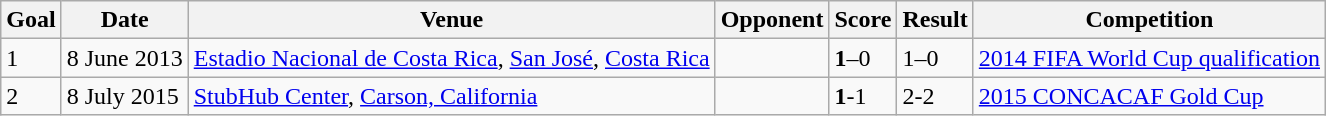<table class="wikitable">
<tr>
<th>Goal</th>
<th>Date</th>
<th>Venue</th>
<th>Opponent</th>
<th>Score</th>
<th>Result</th>
<th>Competition</th>
</tr>
<tr>
<td>1</td>
<td>8 June 2013</td>
<td><a href='#'>Estadio Nacional de Costa Rica</a>, <a href='#'>San José</a>, <a href='#'>Costa Rica</a></td>
<td></td>
<td><strong>1</strong>–0</td>
<td>1–0</td>
<td><a href='#'>2014 FIFA World Cup qualification</a></td>
</tr>
<tr>
<td>2</td>
<td>8 July 2015</td>
<td><a href='#'>StubHub Center</a>, <a href='#'>Carson, California</a></td>
<td></td>
<td><strong>1</strong>-1</td>
<td>2-2</td>
<td><a href='#'>2015 CONCACAF Gold Cup</a></td>
</tr>
</table>
